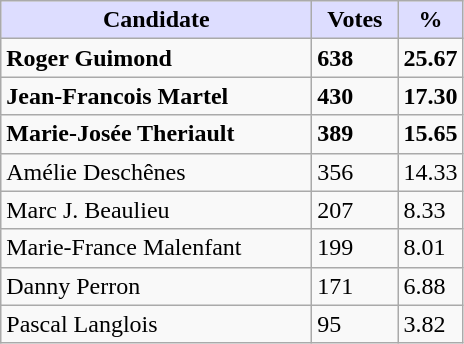<table class="wikitable">
<tr>
<th style="background:#ddf; width:200px;">Candidate</th>
<th style="background:#ddf; width:50px;">Votes</th>
<th style="background:#ddf; width:30px;">%</th>
</tr>
<tr>
<td><strong>Roger Guimond</strong></td>
<td><strong>638</strong></td>
<td><strong>25.67</strong></td>
</tr>
<tr>
<td><strong>Jean-Francois Martel</strong></td>
<td><strong>430</strong></td>
<td><strong>17.30</strong></td>
</tr>
<tr>
<td><strong>Marie-Josée Theriault</strong></td>
<td><strong>389</strong></td>
<td><strong>15.65</strong></td>
</tr>
<tr>
<td>Amélie Deschênes</td>
<td>356</td>
<td>14.33</td>
</tr>
<tr>
<td>Marc J. Beaulieu</td>
<td>207</td>
<td>8.33</td>
</tr>
<tr>
<td>Marie-France Malenfant</td>
<td>199</td>
<td>8.01</td>
</tr>
<tr>
<td>Danny Perron</td>
<td>171</td>
<td>6.88</td>
</tr>
<tr>
<td>Pascal Langlois</td>
<td>95</td>
<td>3.82</td>
</tr>
</table>
